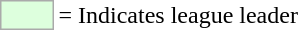<table>
<tr>
<td style="background:#DDFFDD; border:1px solid #aaa; width:2em;"></td>
<td>= Indicates league leader</td>
</tr>
</table>
